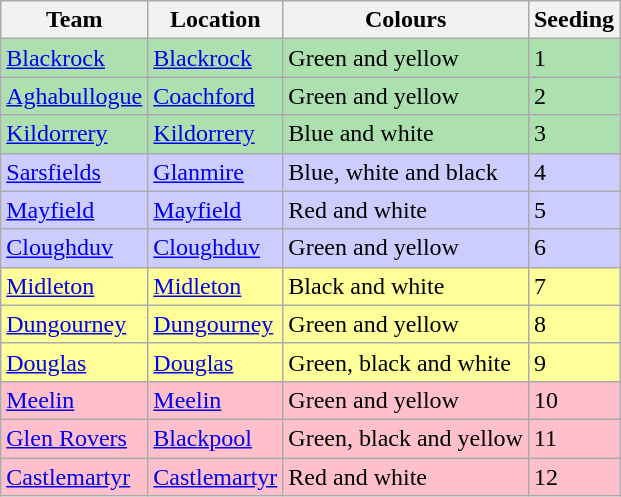<table class="wikitable sortable">
<tr>
<th>Team</th>
<th>Location</th>
<th>Colours</th>
<th>Seeding</th>
</tr>
<tr align=left  style="background:#ACE1AF;">
<td><a href='#'>Blackrock</a></td>
<td><a href='#'>Blackrock</a></td>
<td>Green and yellow</td>
<td>1</td>
</tr>
<tr align=left  style="background:#ACE1AF;">
<td><a href='#'>Aghabullogue</a></td>
<td><a href='#'>Coachford</a></td>
<td>Green and yellow</td>
<td>2</td>
</tr>
<tr align=left  style="background:#ACE1AF;">
<td><a href='#'>Kildorrery</a></td>
<td><a href='#'>Kildorrery</a></td>
<td>Blue and white</td>
<td>3</td>
</tr>
<tr align=left style="background:#ccccff;">
<td><a href='#'>Sarsfields</a></td>
<td><a href='#'>Glanmire</a></td>
<td>Blue, white and black</td>
<td>4</td>
</tr>
<tr align=left style="background:#ccccff;">
<td><a href='#'>Mayfield</a></td>
<td><a href='#'>Mayfield</a></td>
<td>Red and white</td>
<td>5</td>
</tr>
<tr align=left style="background:#ccccff;">
<td><a href='#'>Cloughduv</a></td>
<td><a href='#'>Cloughduv</a></td>
<td>Green and yellow</td>
<td>6</td>
</tr>
<tr align=left style="background:#FFFF99;">
<td><a href='#'>Midleton</a></td>
<td><a href='#'>Midleton</a></td>
<td>Black and white</td>
<td>7</td>
</tr>
<tr align=left style="background:#FFFF99;">
<td><a href='#'>Dungourney</a></td>
<td><a href='#'>Dungourney</a></td>
<td>Green and yellow</td>
<td>8</td>
</tr>
<tr align=left style="background:#FFFF99;">
<td><a href='#'>Douglas</a></td>
<td><a href='#'>Douglas</a></td>
<td>Green, black and white</td>
<td>9</td>
</tr>
<tr align=left style="background:#FFC0CB;">
<td><a href='#'>Meelin</a></td>
<td><a href='#'>Meelin</a></td>
<td>Green and yellow</td>
<td>10</td>
</tr>
<tr align=left style="background:#FFC0CB;">
<td><a href='#'>Glen Rovers</a></td>
<td><a href='#'>Blackpool</a></td>
<td>Green, black and yellow</td>
<td>11</td>
</tr>
<tr align=left style="background:#FFC0CB;">
<td><a href='#'>Castlemartyr</a></td>
<td><a href='#'>Castlemartyr</a></td>
<td>Red and white</td>
<td>12</td>
</tr>
</table>
